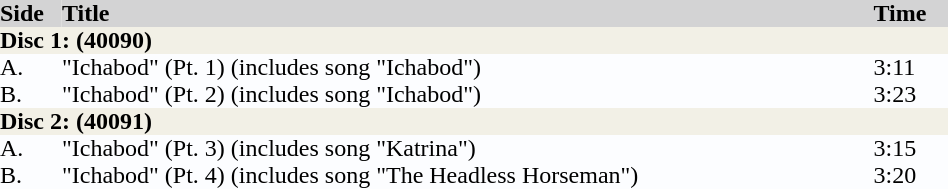<table border="0" cellpadding="0" cellspacing="0" style="width: 50%; margin: 1em 1em 1em 0; background: #FCFDFF; border-collapse: collapse;">
<tr bgcolor=#D3D3D4>
<td><strong>Side</strong></td>
<td><strong>Title</strong></td>
<td><strong>Time</strong></td>
</tr>
<tr bgcolor=#F2F0E6>
<td colspan=3><strong>Disc 1: (40090)</strong></td>
</tr>
<tr>
<td>A.</td>
<td>"Ichabod" (Pt. 1) (includes song "Ichabod")</td>
<td>3:11</td>
</tr>
<tr>
<td>B.</td>
<td>"Ichabod" (Pt. 2) (includes song "Ichabod")</td>
<td>3:23</td>
</tr>
<tr bgcolor=#F2F0E6>
<td colspan=3><strong>Disc 2: (40091)</strong></td>
</tr>
<tr>
<td>A.</td>
<td>"Ichabod" (Pt. 3) (includes song "Katrina")</td>
<td>3:15</td>
</tr>
<tr>
<td>B.</td>
<td>"Ichabod" (Pt. 4) (includes song "The Headless Horseman")</td>
<td>3:20</td>
</tr>
</table>
